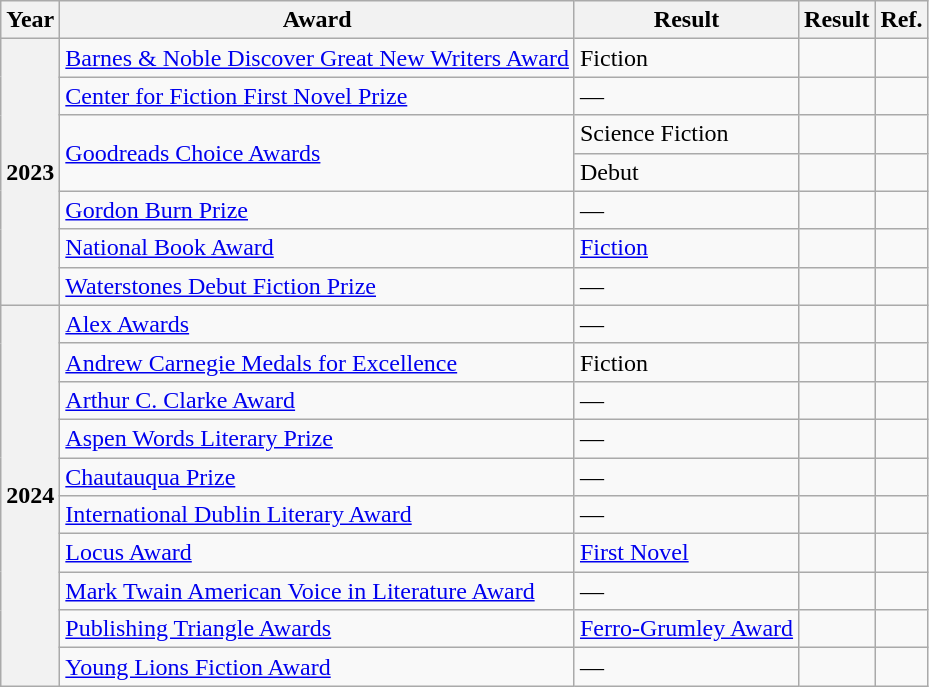<table class="wikitable sortable">
<tr>
<th>Year</th>
<th>Award</th>
<th>Result</th>
<th>Result</th>
<th>Ref.</th>
</tr>
<tr>
<th rowspan="7">2023</th>
<td><a href='#'>Barnes & Noble Discover Great New Writers Award</a></td>
<td>Fiction</td>
<td></td>
<td></td>
</tr>
<tr>
<td><a href='#'>Center for Fiction First Novel Prize</a></td>
<td>—</td>
<td></td>
<td></td>
</tr>
<tr>
<td rowspan="2"><a href='#'>Goodreads Choice Awards</a></td>
<td>Science Fiction</td>
<td></td>
<td></td>
</tr>
<tr>
<td>Debut</td>
<td></td>
<td></td>
</tr>
<tr>
<td><a href='#'>Gordon Burn Prize</a></td>
<td>—</td>
<td></td>
<td></td>
</tr>
<tr>
<td><a href='#'>National Book Award</a></td>
<td><a href='#'>Fiction</a></td>
<td></td>
<td></td>
</tr>
<tr>
<td><a href='#'>Waterstones Debut Fiction Prize</a></td>
<td>—</td>
<td></td>
<td></td>
</tr>
<tr>
<th rowspan="10">2024</th>
<td><a href='#'>Alex Awards</a></td>
<td>—</td>
<td></td>
<td></td>
</tr>
<tr>
<td><a href='#'>Andrew Carnegie Medals for Excellence</a></td>
<td>Fiction</td>
<td></td>
<td></td>
</tr>
<tr>
<td><a href='#'>Arthur C. Clarke Award</a></td>
<td>—</td>
<td></td>
<td></td>
</tr>
<tr>
<td><a href='#'>Aspen Words Literary Prize</a></td>
<td>—</td>
<td></td>
<td></td>
</tr>
<tr>
<td><a href='#'>Chautauqua Prize</a></td>
<td>—</td>
<td></td>
<td></td>
</tr>
<tr>
<td><a href='#'>International Dublin Literary Award</a></td>
<td>—</td>
<td></td>
<td></td>
</tr>
<tr>
<td><a href='#'>Locus Award</a></td>
<td><a href='#'>First Novel</a></td>
<td></td>
<td></td>
</tr>
<tr>
<td><a href='#'>Mark Twain American Voice in Literature Award</a></td>
<td>—</td>
<td></td>
<td></td>
</tr>
<tr>
<td><a href='#'>Publishing Triangle Awards</a></td>
<td><a href='#'>Ferro-Grumley Award</a></td>
<td></td>
<td></td>
</tr>
<tr>
<td><a href='#'>Young Lions Fiction Award</a></td>
<td>—</td>
<td></td>
<td></td>
</tr>
</table>
